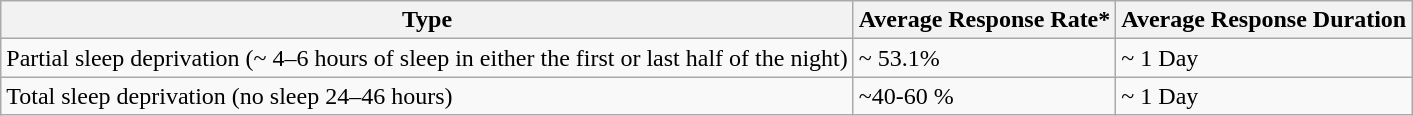<table class="wikitable">
<tr>
<th>Type</th>
<th>Average Response Rate*</th>
<th>Average Response Duration</th>
</tr>
<tr>
<td>Partial sleep deprivation (~ 4–6 hours of sleep in either the first or last half of the night)</td>
<td>~ 53.1%</td>
<td>~ 1 Day</td>
</tr>
<tr>
<td>Total sleep deprivation (no sleep 24–46 hours)</td>
<td>~40-60 %</td>
<td>~ 1 Day</td>
</tr>
</table>
